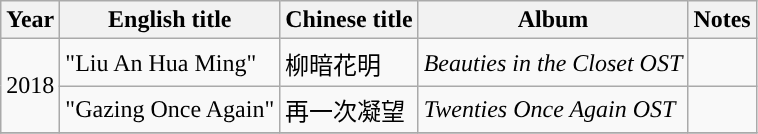<table class="wikitable">
<tr>
<th width=10>Year</th>
<th>English title</th>
<th>Chinese title</th>
<th>Album</th>
<th>Notes</th>
</tr>
<tr>
<td rowspan=2>2018</td>
<td>"Liu An Hua Ming"</td>
<td>柳暗花明</td>
<td><em>Beauties in the Closet OST</em></td>
<td></td>
</tr>
<tr>
<td>"Gazing Once Again"</td>
<td>再一次凝望</td>
<td><em>Twenties Once Again OST</em></td>
<td></td>
</tr>
<tr>
</tr>
</table>
